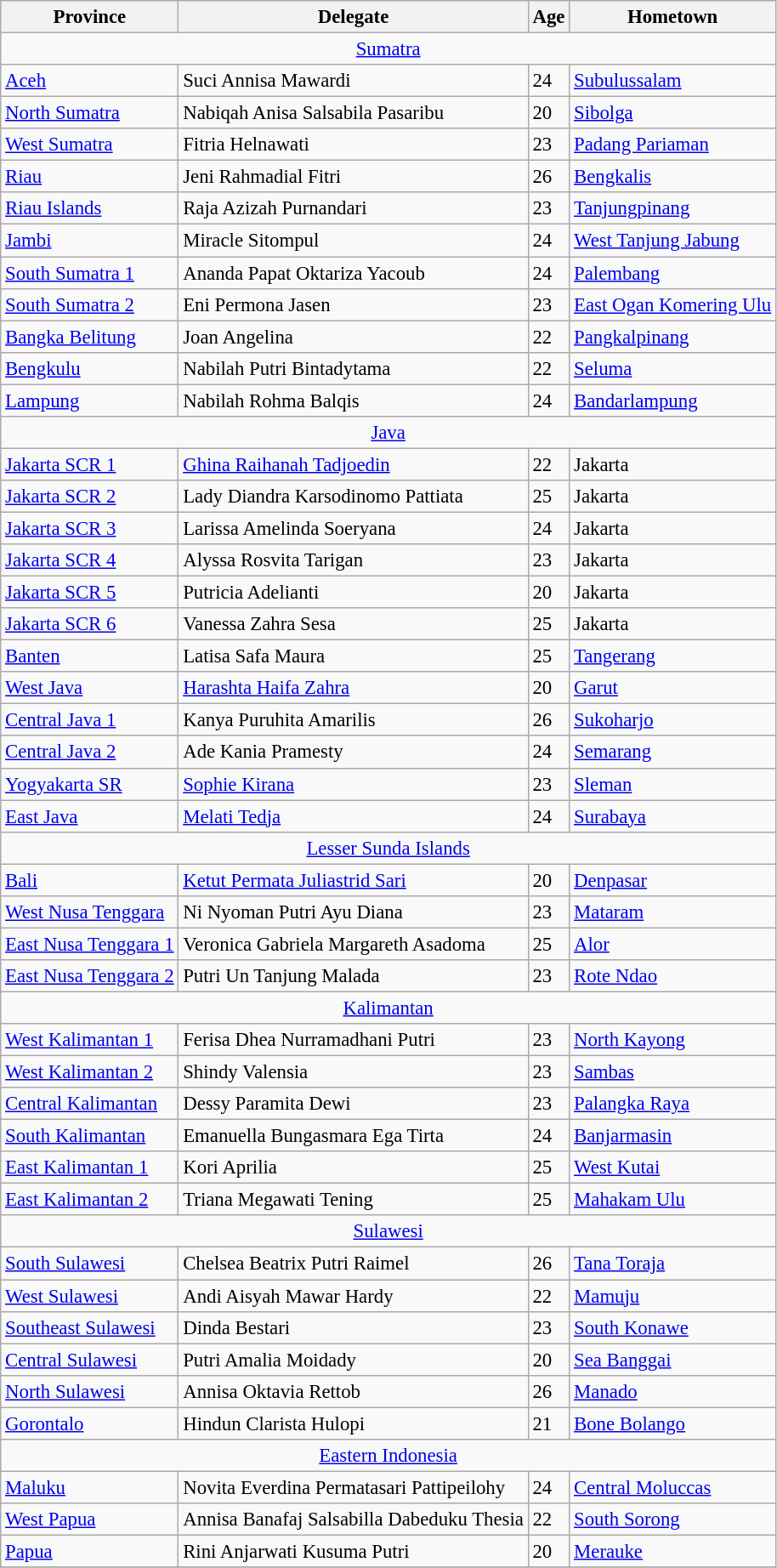<table class="wikitable sortable" style="font-size: 95%;">
<tr>
<th>Province</th>
<th>Delegate</th>
<th>Age</th>
<th>Hometown</th>
</tr>
<tr>
<td colspan="4" style="text-align:center;"><a href='#'>Sumatra</a></td>
</tr>
<tr>
<td><a href='#'>Aceh</a></td>
<td>Suci Annisa Mawardi</td>
<td>24</td>
<td><a href='#'>Subulussalam</a></td>
</tr>
<tr>
<td><a href='#'>North Sumatra</a></td>
<td>Nabiqah Anisa Salsabila Pasaribu</td>
<td>20</td>
<td><a href='#'>Sibolga</a></td>
</tr>
<tr>
<td><a href='#'>West Sumatra</a></td>
<td>Fitria Helnawati</td>
<td>23</td>
<td><a href='#'>Padang Pariaman</a></td>
</tr>
<tr>
<td><a href='#'>Riau</a></td>
<td>Jeni Rahmadial Fitri</td>
<td>26</td>
<td><a href='#'>Bengkalis</a></td>
</tr>
<tr>
<td><a href='#'>Riau Islands</a></td>
<td>Raja Azizah Purnandari</td>
<td>23</td>
<td><a href='#'>Tanjungpinang</a></td>
</tr>
<tr>
<td><a href='#'>Jambi</a></td>
<td>Miracle Sitompul</td>
<td>24</td>
<td><a href='#'>West Tanjung Jabung</a></td>
</tr>
<tr>
<td><a href='#'>South Sumatra 1</a></td>
<td>Ananda Papat Oktariza Yacoub</td>
<td>24</td>
<td><a href='#'>Palembang</a></td>
</tr>
<tr>
<td><a href='#'>South Sumatra 2</a></td>
<td>Eni Permona Jasen</td>
<td>23</td>
<td><a href='#'>East Ogan Komering Ulu</a></td>
</tr>
<tr>
<td><a href='#'>Bangka Belitung</a></td>
<td>Joan Angelina</td>
<td>22</td>
<td><a href='#'>Pangkalpinang</a></td>
</tr>
<tr>
<td><a href='#'>Bengkulu</a></td>
<td>Nabilah Putri Bintadytama</td>
<td>22</td>
<td><a href='#'>Seluma</a></td>
</tr>
<tr>
<td><a href='#'>Lampung</a></td>
<td>Nabilah Rohma Balqis</td>
<td>24</td>
<td><a href='#'>Bandarlampung</a></td>
</tr>
<tr>
<td colspan="4" style="text-align:center;"><a href='#'>Java</a></td>
</tr>
<tr>
<td><a href='#'>Jakarta SCR 1</a></td>
<td><a href='#'>Ghina Raihanah Tadjoedin</a></td>
<td>22</td>
<td>Jakarta</td>
</tr>
<tr>
<td><a href='#'>Jakarta SCR 2</a></td>
<td>Lady Diandra Karsodinomo Pattiata</td>
<td>25</td>
<td>Jakarta</td>
</tr>
<tr>
<td><a href='#'>Jakarta SCR 3</a></td>
<td>Larissa Amelinda Soeryana</td>
<td>24</td>
<td>Jakarta</td>
</tr>
<tr>
<td><a href='#'>Jakarta SCR 4</a></td>
<td>Alyssa Rosvita Tarigan</td>
<td>23</td>
<td>Jakarta</td>
</tr>
<tr>
<td><a href='#'>Jakarta SCR 5</a></td>
<td>Putricia Adelianti</td>
<td>20</td>
<td>Jakarta</td>
</tr>
<tr>
<td><a href='#'>Jakarta SCR 6</a></td>
<td>Vanessa Zahra Sesa</td>
<td>25</td>
<td>Jakarta</td>
</tr>
<tr>
<td><a href='#'>Banten</a></td>
<td>Latisa Safa Maura</td>
<td>25</td>
<td><a href='#'>Tangerang</a></td>
</tr>
<tr>
<td><a href='#'>West Java</a></td>
<td><a href='#'>Harashta Haifa Zahra</a></td>
<td>20</td>
<td><a href='#'>Garut</a></td>
</tr>
<tr>
<td><a href='#'>Central Java 1</a></td>
<td>Kanya Puruhita Amarilis</td>
<td>26</td>
<td><a href='#'>Sukoharjo</a></td>
</tr>
<tr>
<td><a href='#'>Central Java 2</a></td>
<td>Ade Kania Pramesty</td>
<td>24</td>
<td><a href='#'>Semarang</a></td>
</tr>
<tr>
<td><a href='#'>Yogyakarta SR</a></td>
<td><a href='#'>Sophie Kirana</a></td>
<td>23</td>
<td><a href='#'>Sleman</a></td>
</tr>
<tr>
<td><a href='#'>East Java</a></td>
<td><a href='#'>Melati Tedja</a></td>
<td>24</td>
<td><a href='#'>Surabaya</a></td>
</tr>
<tr>
<td colspan="4" style="text-align:center;"><a href='#'>Lesser Sunda Islands</a></td>
</tr>
<tr>
<td><a href='#'>Bali</a></td>
<td><a href='#'>Ketut Permata Juliastrid Sari</a></td>
<td>20</td>
<td><a href='#'>Denpasar</a></td>
</tr>
<tr>
<td><a href='#'>West Nusa Tenggara</a></td>
<td>Ni Nyoman Putri Ayu Diana</td>
<td>23</td>
<td><a href='#'>Mataram</a></td>
</tr>
<tr>
<td><a href='#'>East Nusa Tenggara 1</a></td>
<td>Veronica Gabriela Margareth Asadoma</td>
<td>25</td>
<td><a href='#'>Alor</a></td>
</tr>
<tr>
<td><a href='#'>East Nusa Tenggara 2</a></td>
<td>Putri Un Tanjung Malada</td>
<td>23</td>
<td><a href='#'>Rote Ndao</a></td>
</tr>
<tr>
<td colspan="4" style="text-align:center;"><a href='#'>Kalimantan</a></td>
</tr>
<tr>
<td><a href='#'>West Kalimantan 1</a></td>
<td>Ferisa Dhea Nurramadhani Putri</td>
<td>23</td>
<td><a href='#'>North Kayong</a></td>
</tr>
<tr>
<td><a href='#'>West Kalimantan 2</a></td>
<td>Shindy Valensia</td>
<td>23</td>
<td><a href='#'>Sambas</a></td>
</tr>
<tr>
<td><a href='#'>Central Kalimantan</a></td>
<td>Dessy Paramita Dewi</td>
<td>23</td>
<td><a href='#'>Palangka Raya</a></td>
</tr>
<tr>
<td><a href='#'>South Kalimantan</a></td>
<td>Emanuella Bungasmara Ega Tirta</td>
<td>24</td>
<td><a href='#'>Banjarmasin</a></td>
</tr>
<tr>
<td><a href='#'>East Kalimantan 1</a></td>
<td>Kori Aprilia</td>
<td>25</td>
<td><a href='#'>West Kutai</a></td>
</tr>
<tr>
<td><a href='#'>East Kalimantan 2</a></td>
<td>Triana Megawati Tening</td>
<td>25</td>
<td><a href='#'>Mahakam Ulu</a></td>
</tr>
<tr>
<td colspan="4" style="text-align:center;"><a href='#'>Sulawesi</a></td>
</tr>
<tr>
<td><a href='#'>South Sulawesi</a></td>
<td>Chelsea Beatrix Putri Raimel</td>
<td>26</td>
<td><a href='#'>Tana Toraja</a></td>
</tr>
<tr>
<td><a href='#'>West Sulawesi</a></td>
<td>Andi Aisyah Mawar Hardy</td>
<td>22</td>
<td><a href='#'>Mamuju</a></td>
</tr>
<tr>
<td><a href='#'>Southeast Sulawesi</a></td>
<td>Dinda Bestari</td>
<td>23</td>
<td><a href='#'>South Konawe</a></td>
</tr>
<tr>
<td><a href='#'>Central Sulawesi</a></td>
<td>Putri Amalia Moidady</td>
<td>20</td>
<td><a href='#'>Sea Banggai</a></td>
</tr>
<tr>
<td><a href='#'>North Sulawesi</a></td>
<td>Annisa Oktavia Rettob</td>
<td>26</td>
<td><a href='#'>Manado</a></td>
</tr>
<tr>
<td><a href='#'>Gorontalo</a></td>
<td>Hindun Clarista Hulopi</td>
<td>21</td>
<td><a href='#'>Bone Bolango</a></td>
</tr>
<tr>
<td colspan="4" style="text-align:center;"><a href='#'>Eastern Indonesia</a></td>
</tr>
<tr>
<td><a href='#'>Maluku</a></td>
<td>Novita Everdina Permatasari Pattipeilohy</td>
<td>24</td>
<td><a href='#'>Central Moluccas</a></td>
</tr>
<tr>
<td><a href='#'>West Papua</a></td>
<td>Annisa Banafaj Salsabilla Dabeduku Thesia</td>
<td>22</td>
<td><a href='#'>South Sorong</a></td>
</tr>
<tr>
<td><a href='#'>Papua</a></td>
<td>Rini Anjarwati Kusuma Putri</td>
<td>20</td>
<td><a href='#'>Merauke</a></td>
</tr>
<tr>
</tr>
</table>
